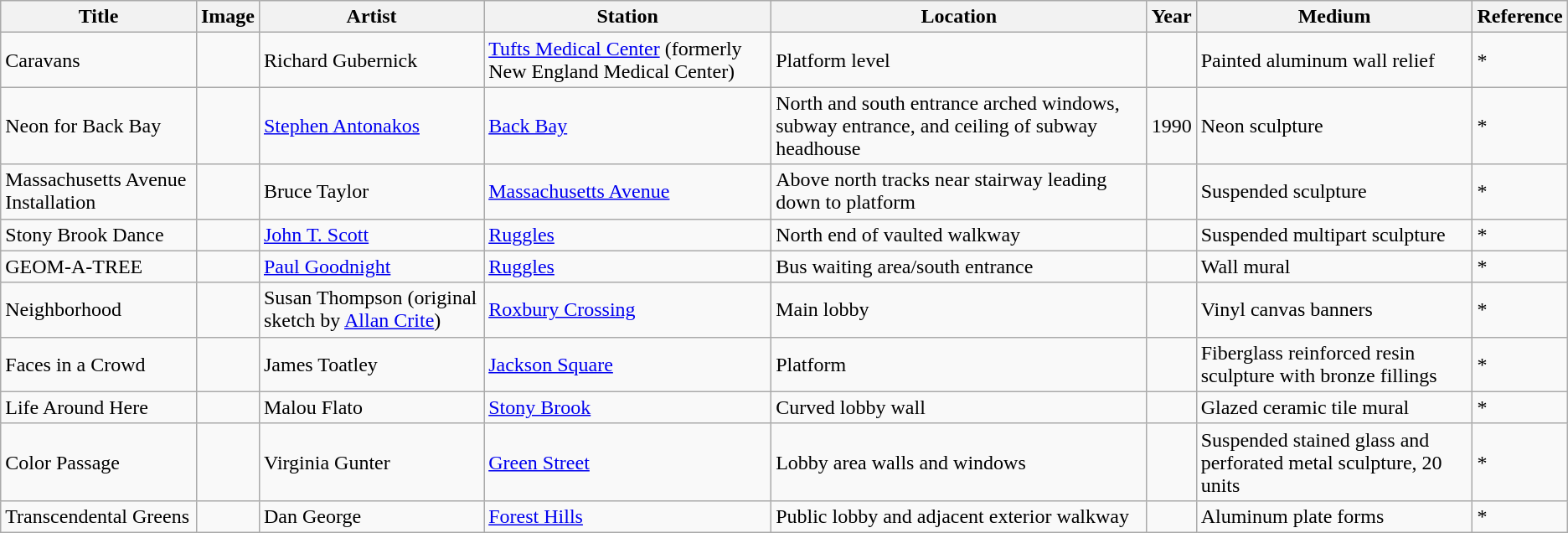<table class="wikitable mw-collapsible">
<tr>
<th>Title</th>
<th>Image</th>
<th>Artist</th>
<th>Station</th>
<th>Location</th>
<th>Year</th>
<th>Medium</th>
<th>Reference</th>
</tr>
<tr>
<td>Caravans</td>
<td></td>
<td>Richard Gubernick</td>
<td><a href='#'>Tufts Medical Center</a> (formerly New England Medical Center)</td>
<td>Platform level</td>
<td></td>
<td>Painted aluminum wall relief</td>
<td>*</td>
</tr>
<tr>
<td>Neon for Back Bay</td>
<td></td>
<td><a href='#'>Stephen Antonakos</a></td>
<td><a href='#'>Back Bay</a></td>
<td>North and south entrance arched windows, subway entrance, and ceiling of subway headhouse</td>
<td>1990</td>
<td>Neon sculpture</td>
<td>*</td>
</tr>
<tr>
<td>Massachusetts Avenue Installation</td>
<td></td>
<td>Bruce Taylor</td>
<td><a href='#'>Massachusetts Avenue</a></td>
<td>Above north tracks near stairway leading down to platform</td>
<td></td>
<td>Suspended sculpture</td>
<td>*</td>
</tr>
<tr>
<td>Stony Brook Dance</td>
<td></td>
<td><a href='#'>John T. Scott</a></td>
<td><a href='#'>Ruggles</a></td>
<td>North end of vaulted walkway</td>
<td></td>
<td>Suspended multipart sculpture</td>
<td>*</td>
</tr>
<tr>
<td>GEOM-A-TREE</td>
<td></td>
<td><a href='#'>Paul Goodnight</a></td>
<td><a href='#'>Ruggles</a></td>
<td>Bus waiting area/south entrance</td>
<td></td>
<td>Wall mural</td>
<td>*</td>
</tr>
<tr>
<td>Neighborhood</td>
<td></td>
<td>Susan Thompson (original sketch by <a href='#'>Allan Crite</a>)</td>
<td><a href='#'>Roxbury Crossing</a></td>
<td>Main lobby</td>
<td></td>
<td>Vinyl canvas banners</td>
<td>*</td>
</tr>
<tr>
<td>Faces in a Crowd</td>
<td></td>
<td>James Toatley</td>
<td><a href='#'>Jackson Square</a></td>
<td>Platform</td>
<td></td>
<td>Fiberglass reinforced resin sculpture with bronze fillings</td>
<td>*</td>
</tr>
<tr>
<td>Life Around Here</td>
<td></td>
<td>Malou Flato</td>
<td><a href='#'>Stony Brook</a></td>
<td>Curved lobby wall</td>
<td></td>
<td>Glazed ceramic tile mural</td>
<td>*</td>
</tr>
<tr>
<td>Color Passage</td>
<td></td>
<td>Virginia Gunter</td>
<td><a href='#'>Green Street</a></td>
<td>Lobby area walls and windows</td>
<td></td>
<td>Suspended stained glass and perforated metal sculpture, 20 units</td>
<td>*</td>
</tr>
<tr>
<td>Transcendental Greens</td>
<td></td>
<td>Dan George</td>
<td><a href='#'>Forest Hills</a></td>
<td>Public lobby and adjacent exterior walkway  </td>
<td></td>
<td>Aluminum plate forms</td>
<td>*</td>
</tr>
</table>
